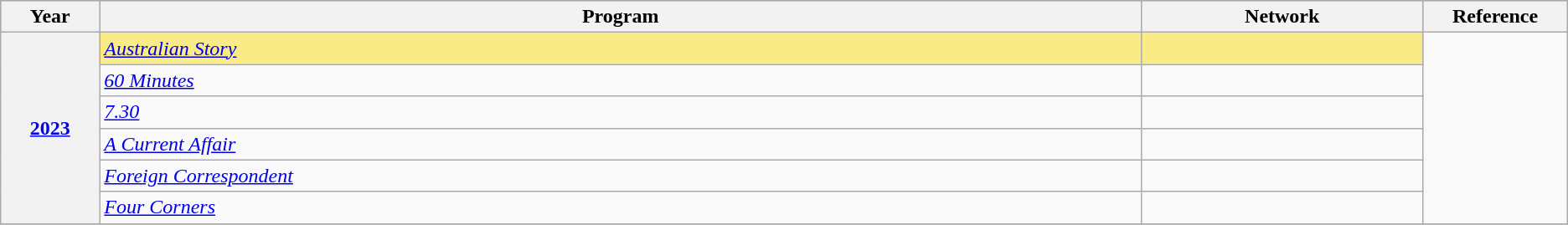<table class="wikitable sortable">
<tr style="background:#bebebe;">
<th scope="col" style="width:1%;">Year</th>
<th scope="col" style="width:16%;">Program</th>
<th scope="col" style="width:4%;">Network</th>
<th scope="col" style="width:1%;">Reference</th>
</tr>
<tr>
<th scope="row" rowspan="6" style="text-align:center"><a href='#'>2023</a></th>
<td style="background:#FAEB86"><em><a href='#'>Australian Story</a></em></td>
<td style="background:#FAEB86"></td>
<td rowspan="6"></td>
</tr>
<tr>
<td><em><a href='#'>60 Minutes</a></em></td>
<td></td>
</tr>
<tr>
<td><em><a href='#'>7.30</a></em></td>
<td></td>
</tr>
<tr>
<td><em><a href='#'>A Current Affair</a></em></td>
<td></td>
</tr>
<tr>
<td><em><a href='#'>Foreign Correspondent</a></em></td>
<td></td>
</tr>
<tr>
<td><em><a href='#'>Four Corners</a></em></td>
<td></td>
</tr>
<tr>
</tr>
</table>
